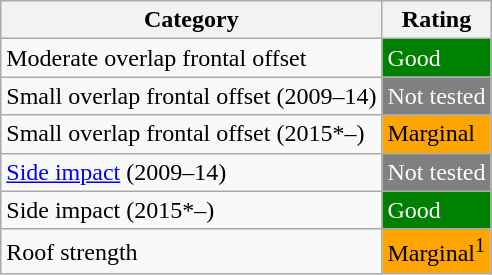<table class="wikitable">
<tr>
<th>Category</th>
<th>Rating</th>
</tr>
<tr>
<td>Moderate overlap frontal offset</td>
<td style="background: green; color: white">Good</td>
</tr>
<tr>
<td>Small overlap frontal offset (2009–14)</td>
<td style="background:gray; color: white">Not tested</td>
</tr>
<tr>
<td>Small overlap frontal offset (2015*–)</td>
<td style="background:orange;">Marginal</td>
</tr>
<tr>
<td><a href='#'>Side impact</a> (2009–14)</td>
<td style="background:gray; color: white">Not tested</td>
</tr>
<tr>
<td>Side impact (2015*–)</td>
<td style="background:green; color: white">Good</td>
</tr>
<tr>
<td>Roof strength</td>
<td style="background: orange">Marginal<sup>1</sup></td>
</tr>
</table>
